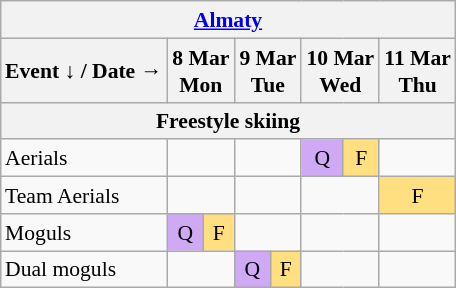<table class="wikitable" style="margin:0.5em auto; font-size:90%; line-height:1.25em; text-align:center">
<tr>
<th colspan=8> <a href='#'>Almaty</a></th>
</tr>
<tr>
<th>Event ↓ / Date →</th>
<th colspan=2>8 Mar<br>Mon</th>
<th colspan=2>9 Mar<br>Tue</th>
<th colspan=2>10 Mar<br>Wed</th>
<th>11 Mar<br>Thu</th>
</tr>
<tr>
<th colspan=8>Freestyle skiing</th>
</tr>
<tr>
<td style="text-align:left;">Aerials</td>
<td colspan=2></td>
<td colspan=2></td>
<td style="background-color:#D0A9F5;">Q</td>
<td style="background-color:#FFDF80;">F</td>
<td></td>
</tr>
<tr>
<td style="text-align:left;">Team Aerials</td>
<td colspan=2></td>
<td colspan=2></td>
<td colspan=2></td>
<td style="background-color:#FFDF80;">F</td>
</tr>
<tr>
<td style="text-align:left;">Moguls</td>
<td style="background-color:#D0A9F5;">Q</td>
<td style="background-color:#FFDF80;">F</td>
<td colspan=2></td>
<td colspan=2></td>
<td></td>
</tr>
<tr>
<td style="text-align:left;">Dual moguls</td>
<td colspan=2></td>
<td style="background-color:#D0A9F5;">Q</td>
<td style="background-color:#FFDF80;">F</td>
<td colspan=2></td>
<td></td>
</tr>
</table>
